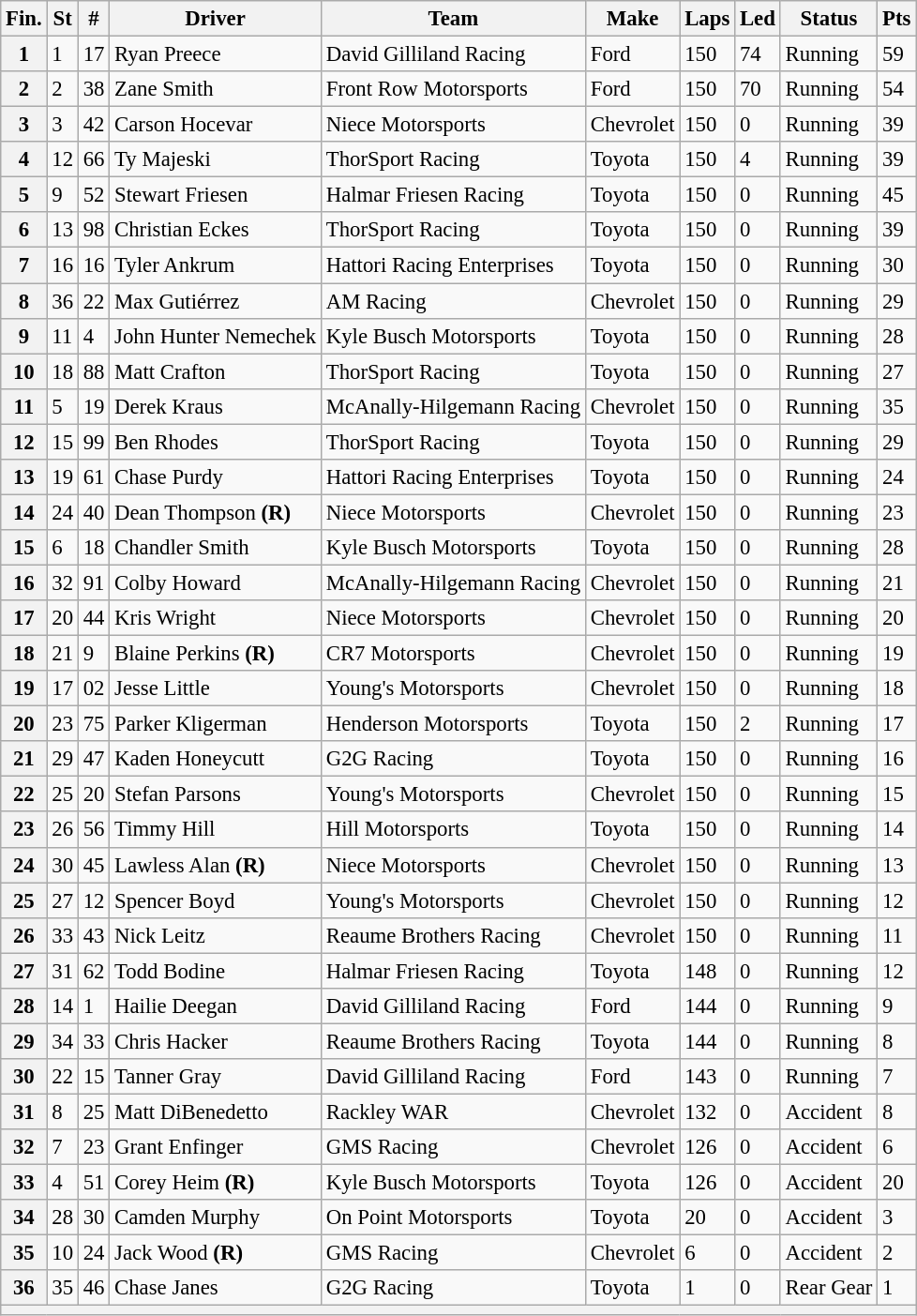<table class="wikitable" style="font-size:95%">
<tr>
<th>Fin.</th>
<th>St</th>
<th>#</th>
<th>Driver</th>
<th>Team</th>
<th>Make</th>
<th>Laps</th>
<th>Led</th>
<th>Status</th>
<th>Pts</th>
</tr>
<tr>
<th>1</th>
<td>1</td>
<td>17</td>
<td>Ryan Preece</td>
<td>David Gilliland Racing</td>
<td>Ford</td>
<td>150</td>
<td>74</td>
<td>Running</td>
<td>59</td>
</tr>
<tr>
<th>2</th>
<td>2</td>
<td>38</td>
<td>Zane Smith</td>
<td>Front Row Motorsports</td>
<td>Ford</td>
<td>150</td>
<td>70</td>
<td>Running</td>
<td>54</td>
</tr>
<tr>
<th>3</th>
<td>3</td>
<td>42</td>
<td>Carson Hocevar</td>
<td>Niece Motorsports</td>
<td>Chevrolet</td>
<td>150</td>
<td>0</td>
<td>Running</td>
<td>39</td>
</tr>
<tr>
<th>4</th>
<td>12</td>
<td>66</td>
<td>Ty Majeski</td>
<td>ThorSport Racing</td>
<td>Toyota</td>
<td>150</td>
<td>4</td>
<td>Running</td>
<td>39</td>
</tr>
<tr>
<th>5</th>
<td>9</td>
<td>52</td>
<td>Stewart Friesen</td>
<td>Halmar Friesen Racing</td>
<td>Toyota</td>
<td>150</td>
<td>0</td>
<td>Running</td>
<td>45</td>
</tr>
<tr>
<th>6</th>
<td>13</td>
<td>98</td>
<td>Christian Eckes</td>
<td>ThorSport Racing</td>
<td>Toyota</td>
<td>150</td>
<td>0</td>
<td>Running</td>
<td>39</td>
</tr>
<tr>
<th>7</th>
<td>16</td>
<td>16</td>
<td>Tyler Ankrum</td>
<td>Hattori Racing Enterprises</td>
<td>Toyota</td>
<td>150</td>
<td>0</td>
<td>Running</td>
<td>30</td>
</tr>
<tr>
<th>8</th>
<td>36</td>
<td>22</td>
<td>Max Gutiérrez</td>
<td>AM Racing</td>
<td>Chevrolet</td>
<td>150</td>
<td>0</td>
<td>Running</td>
<td>29</td>
</tr>
<tr>
<th>9</th>
<td>11</td>
<td>4</td>
<td>John Hunter Nemechek</td>
<td>Kyle Busch Motorsports</td>
<td>Toyota</td>
<td>150</td>
<td>0</td>
<td>Running</td>
<td>28</td>
</tr>
<tr>
<th>10</th>
<td>18</td>
<td>88</td>
<td>Matt Crafton</td>
<td>ThorSport Racing</td>
<td>Toyota</td>
<td>150</td>
<td>0</td>
<td>Running</td>
<td>27</td>
</tr>
<tr>
<th>11</th>
<td>5</td>
<td>19</td>
<td>Derek Kraus</td>
<td>McAnally-Hilgemann Racing</td>
<td>Chevrolet</td>
<td>150</td>
<td>0</td>
<td>Running</td>
<td>35</td>
</tr>
<tr>
<th>12</th>
<td>15</td>
<td>99</td>
<td>Ben Rhodes</td>
<td>ThorSport Racing</td>
<td>Toyota</td>
<td>150</td>
<td>0</td>
<td>Running</td>
<td>29</td>
</tr>
<tr>
<th>13</th>
<td>19</td>
<td>61</td>
<td>Chase Purdy</td>
<td>Hattori Racing Enterprises</td>
<td>Toyota</td>
<td>150</td>
<td>0</td>
<td>Running</td>
<td>24</td>
</tr>
<tr>
<th>14</th>
<td>24</td>
<td>40</td>
<td>Dean Thompson <strong>(R)</strong></td>
<td>Niece Motorsports</td>
<td>Chevrolet</td>
<td>150</td>
<td>0</td>
<td>Running</td>
<td>23</td>
</tr>
<tr>
<th>15</th>
<td>6</td>
<td>18</td>
<td>Chandler Smith</td>
<td>Kyle Busch Motorsports</td>
<td>Toyota</td>
<td>150</td>
<td>0</td>
<td>Running</td>
<td>28</td>
</tr>
<tr>
<th>16</th>
<td>32</td>
<td>91</td>
<td>Colby Howard</td>
<td>McAnally-Hilgemann Racing</td>
<td>Chevrolet</td>
<td>150</td>
<td>0</td>
<td>Running</td>
<td>21</td>
</tr>
<tr>
<th>17</th>
<td>20</td>
<td>44</td>
<td>Kris Wright</td>
<td>Niece Motorsports</td>
<td>Chevrolet</td>
<td>150</td>
<td>0</td>
<td>Running</td>
<td>20</td>
</tr>
<tr>
<th>18</th>
<td>21</td>
<td>9</td>
<td>Blaine Perkins <strong>(R)</strong></td>
<td>CR7 Motorsports</td>
<td>Chevrolet</td>
<td>150</td>
<td>0</td>
<td>Running</td>
<td>19</td>
</tr>
<tr>
<th>19</th>
<td>17</td>
<td>02</td>
<td>Jesse Little</td>
<td>Young's Motorsports</td>
<td>Chevrolet</td>
<td>150</td>
<td>0</td>
<td>Running</td>
<td>18</td>
</tr>
<tr>
<th>20</th>
<td>23</td>
<td>75</td>
<td>Parker Kligerman</td>
<td>Henderson Motorsports</td>
<td>Toyota</td>
<td>150</td>
<td>2</td>
<td>Running</td>
<td>17</td>
</tr>
<tr>
<th>21</th>
<td>29</td>
<td>47</td>
<td>Kaden Honeycutt</td>
<td>G2G Racing</td>
<td>Toyota</td>
<td>150</td>
<td>0</td>
<td>Running</td>
<td>16</td>
</tr>
<tr>
<th>22</th>
<td>25</td>
<td>20</td>
<td>Stefan Parsons</td>
<td>Young's Motorsports</td>
<td>Chevrolet</td>
<td>150</td>
<td>0</td>
<td>Running</td>
<td>15</td>
</tr>
<tr>
<th>23</th>
<td>26</td>
<td>56</td>
<td>Timmy Hill</td>
<td>Hill Motorsports</td>
<td>Toyota</td>
<td>150</td>
<td>0</td>
<td>Running</td>
<td>14</td>
</tr>
<tr>
<th>24</th>
<td>30</td>
<td>45</td>
<td>Lawless Alan <strong>(R)</strong></td>
<td>Niece Motorsports</td>
<td>Chevrolet</td>
<td>150</td>
<td>0</td>
<td>Running</td>
<td>13</td>
</tr>
<tr>
<th>25</th>
<td>27</td>
<td>12</td>
<td>Spencer Boyd</td>
<td>Young's Motorsports</td>
<td>Chevrolet</td>
<td>150</td>
<td>0</td>
<td>Running</td>
<td>12</td>
</tr>
<tr>
<th>26</th>
<td>33</td>
<td>43</td>
<td>Nick Leitz</td>
<td>Reaume Brothers Racing</td>
<td>Chevrolet</td>
<td>150</td>
<td>0</td>
<td>Running</td>
<td>11</td>
</tr>
<tr>
<th>27</th>
<td>31</td>
<td>62</td>
<td>Todd Bodine</td>
<td>Halmar Friesen Racing</td>
<td>Toyota</td>
<td>148</td>
<td>0</td>
<td>Running</td>
<td>12</td>
</tr>
<tr>
<th>28</th>
<td>14</td>
<td>1</td>
<td>Hailie Deegan</td>
<td>David Gilliland Racing</td>
<td>Ford</td>
<td>144</td>
<td>0</td>
<td>Running</td>
<td>9</td>
</tr>
<tr>
<th>29</th>
<td>34</td>
<td>33</td>
<td>Chris Hacker</td>
<td>Reaume Brothers Racing</td>
<td>Toyota</td>
<td>144</td>
<td>0</td>
<td>Running</td>
<td>8</td>
</tr>
<tr>
<th>30</th>
<td>22</td>
<td>15</td>
<td>Tanner Gray</td>
<td>David Gilliland Racing</td>
<td>Ford</td>
<td>143</td>
<td>0</td>
<td>Running</td>
<td>7</td>
</tr>
<tr>
<th>31</th>
<td>8</td>
<td>25</td>
<td>Matt DiBenedetto</td>
<td>Rackley WAR</td>
<td>Chevrolet</td>
<td>132</td>
<td>0</td>
<td>Accident</td>
<td>8</td>
</tr>
<tr>
<th>32</th>
<td>7</td>
<td>23</td>
<td>Grant Enfinger</td>
<td>GMS Racing</td>
<td>Chevrolet</td>
<td>126</td>
<td>0</td>
<td>Accident</td>
<td>6</td>
</tr>
<tr>
<th>33</th>
<td>4</td>
<td>51</td>
<td>Corey Heim <strong>(R)</strong></td>
<td>Kyle Busch Motorsports</td>
<td>Toyota</td>
<td>126</td>
<td>0</td>
<td>Accident</td>
<td>20</td>
</tr>
<tr>
<th>34</th>
<td>28</td>
<td>30</td>
<td>Camden Murphy</td>
<td>On Point Motorsports</td>
<td>Toyota</td>
<td>20</td>
<td>0</td>
<td>Accident</td>
<td>3</td>
</tr>
<tr>
<th>35</th>
<td>10</td>
<td>24</td>
<td>Jack Wood <strong>(R)</strong></td>
<td>GMS Racing</td>
<td>Chevrolet</td>
<td>6</td>
<td>0</td>
<td>Accident</td>
<td>2</td>
</tr>
<tr>
<th>36</th>
<td>35</td>
<td>46</td>
<td>Chase Janes</td>
<td>G2G Racing</td>
<td>Toyota</td>
<td>1</td>
<td>0</td>
<td>Rear Gear</td>
<td>1</td>
</tr>
<tr>
<th colspan="10"></th>
</tr>
</table>
